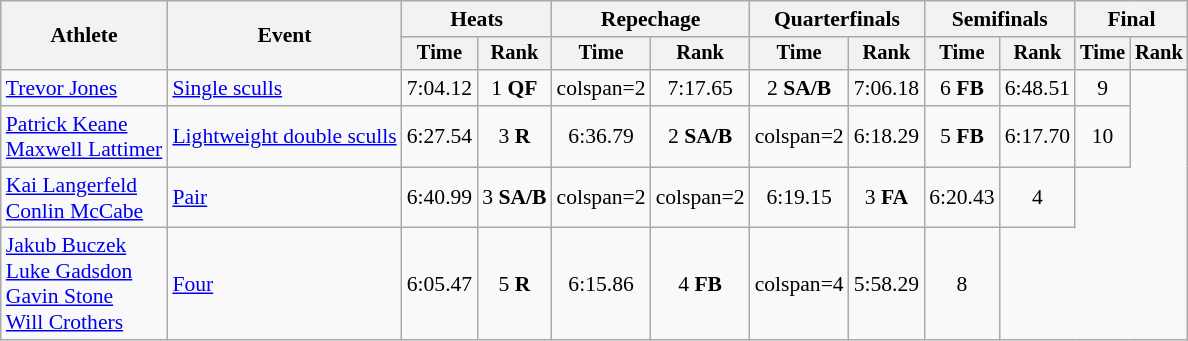<table class=wikitable style=font-size:90%;text-align:center>
<tr>
<th rowspan=2>Athlete</th>
<th rowspan=2>Event</th>
<th colspan=2>Heats</th>
<th colspan=2>Repechage</th>
<th colspan=2>Quarterfinals</th>
<th colspan=2>Semifinals</th>
<th colspan=2>Final</th>
</tr>
<tr style=font-size:95%>
<th>Time</th>
<th>Rank</th>
<th>Time</th>
<th>Rank</th>
<th>Time</th>
<th>Rank</th>
<th>Time</th>
<th>Rank</th>
<th>Time</th>
<th>Rank</th>
</tr>
<tr>
<td align=left><a href='#'>Trevor Jones</a></td>
<td align=left><a href='#'>Single sculls</a></td>
<td>7:04.12</td>
<td>1 <strong>QF</strong></td>
<td>colspan=2 </td>
<td>7:17.65</td>
<td>2 <strong>SA/B</strong></td>
<td>7:06.18</td>
<td>6 <strong>FB</strong></td>
<td>6:48.51</td>
<td>9</td>
</tr>
<tr>
<td align=left><a href='#'>Patrick Keane</a><br><a href='#'>Maxwell Lattimer</a></td>
<td align=left><a href='#'>Lightweight double sculls</a></td>
<td>6:27.54</td>
<td>3 <strong>R</strong></td>
<td>6:36.79</td>
<td>2 <strong>SA/B</strong></td>
<td>colspan=2 </td>
<td>6:18.29</td>
<td>5 <strong>FB</strong></td>
<td>6:17.70</td>
<td>10</td>
</tr>
<tr>
<td align=left><a href='#'>Kai Langerfeld</a><br><a href='#'>Conlin McCabe</a></td>
<td align=left><a href='#'>Pair</a></td>
<td>6:40.99</td>
<td>3 <strong>SA/B</strong></td>
<td>colspan=2 </td>
<td>colspan=2 </td>
<td>6:19.15</td>
<td>3 <strong>FA</strong></td>
<td>6:20.43</td>
<td>4</td>
</tr>
<tr>
<td align=left><a href='#'>Jakub Buczek</a><br><a href='#'>Luke Gadsdon</a><br><a href='#'>Gavin Stone</a><br><a href='#'>Will Crothers</a></td>
<td align=left><a href='#'>Four</a></td>
<td>6:05.47</td>
<td>5 <strong>R</strong></td>
<td>6:15.86</td>
<td>4 <strong>FB</strong></td>
<td>colspan=4 </td>
<td>5:58.29</td>
<td>8</td>
</tr>
</table>
